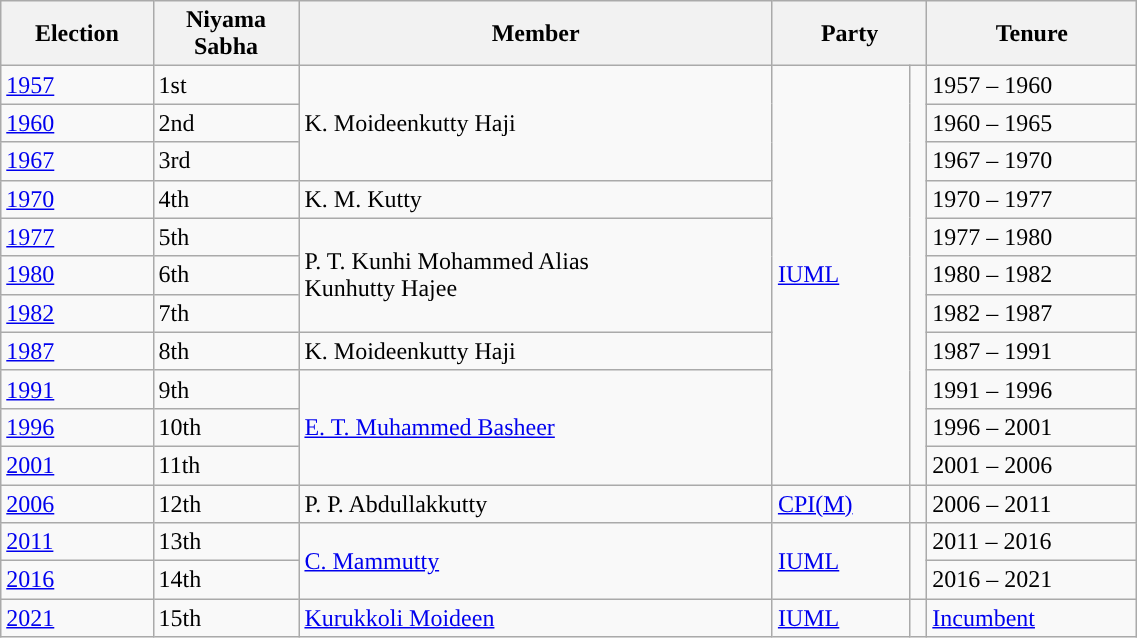<table class="wikitable sortable" width="60%" style="font-size: x-big">
<tr>
<th>Election</th>
<th>Niyama<br>Sabha</th>
<th>Member</th>
<th colspan="2">Party</th>
<th>Tenure</th>
</tr>
<tr>
<td><a href='#'>1957</a></td>
<td>1st</td>
<td rowspan="3">K. Moideenkutty Haji</td>
<td rowspan="11"><a href='#'>IUML</a></td>
<td rowspan="11" width="4px" style="background-color: "></td>
<td>1957 – 1960</td>
</tr>
<tr>
<td><a href='#'>1960</a></td>
<td>2nd</td>
<td>1960 – 1965</td>
</tr>
<tr>
<td><a href='#'>1967</a></td>
<td>3rd</td>
<td>1967 – 1970</td>
</tr>
<tr>
<td><a href='#'>1970</a></td>
<td>4th</td>
<td>K. M. Kutty</td>
<td>1970 – 1977</td>
</tr>
<tr>
<td><a href='#'>1977</a></td>
<td>5th</td>
<td rowspan="3">P. T. Kunhi Mohammed Alias<br>Kunhutty Hajee</td>
<td>1977 – 1980</td>
</tr>
<tr>
<td><a href='#'>1980</a></td>
<td>6th</td>
<td>1980 – 1982</td>
</tr>
<tr>
<td><a href='#'>1982</a></td>
<td>7th</td>
<td>1982 – 1987</td>
</tr>
<tr>
<td><a href='#'>1987</a></td>
<td>8th</td>
<td>K. Moideenkutty Haji</td>
<td>1987 – 1991</td>
</tr>
<tr>
<td><a href='#'>1991</a></td>
<td>9th</td>
<td rowspan="3"><a href='#'>E. T. Muhammed Basheer</a></td>
<td>1991 – 1996</td>
</tr>
<tr>
<td><a href='#'>1996</a></td>
<td>10th</td>
<td>1996 – 2001</td>
</tr>
<tr>
<td><a href='#'>2001</a></td>
<td>11th</td>
<td>2001 – 2006</td>
</tr>
<tr>
<td><a href='#'>2006</a></td>
<td>12th</td>
<td>P. P. Abdullakkutty</td>
<td><a href='#'>CPI(M)</a></td>
<td width="4px" style="background-color: "></td>
<td>2006 – 2011</td>
</tr>
<tr>
<td><a href='#'>2011</a></td>
<td>13th</td>
<td rowspan="2"><a href='#'>C. Mammutty</a></td>
<td rowspan="2"><a href='#'>IUML</a></td>
<td rowspan="2" width="4px" style="background-color: "></td>
<td>2011 – 2016</td>
</tr>
<tr>
<td><a href='#'>2016</a></td>
<td>14th</td>
<td>2016 – 2021</td>
</tr>
<tr>
<td><a href='#'>2021</a></td>
<td>15th</td>
<td rowspan="2"><a href='#'>Kurukkoli Moideen</a></td>
<td rowspan="2"><a href='#'>IUML</a></td>
<td rowspan="2" width="4px" style="background-color: "></td>
<td><a href='#'>Incumbent</a></td>
</tr>
</table>
